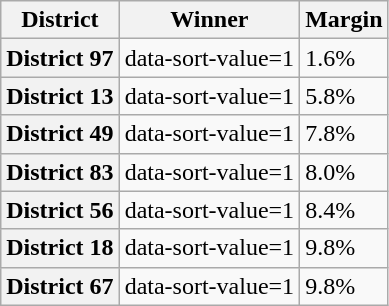<table class="wikitable sortable">
<tr>
<th>District</th>
<th>Winner</th>
<th>Margin</th>
</tr>
<tr>
<th>District 97</th>
<td>data-sort-value=1 </td>
<td>1.6%</td>
</tr>
<tr>
<th>District 13</th>
<td>data-sort-value=1 </td>
<td>5.8%</td>
</tr>
<tr>
<th>District 49</th>
<td>data-sort-value=1 </td>
<td>7.8%</td>
</tr>
<tr>
<th>District 83</th>
<td>data-sort-value=1 </td>
<td>8.0%</td>
</tr>
<tr>
<th>District 56</th>
<td>data-sort-value=1 </td>
<td>8.4%</td>
</tr>
<tr>
<th>District 18</th>
<td>data-sort-value=1 </td>
<td>9.8%</td>
</tr>
<tr>
<th>District 67</th>
<td>data-sort-value=1 </td>
<td>9.8%</td>
</tr>
</table>
